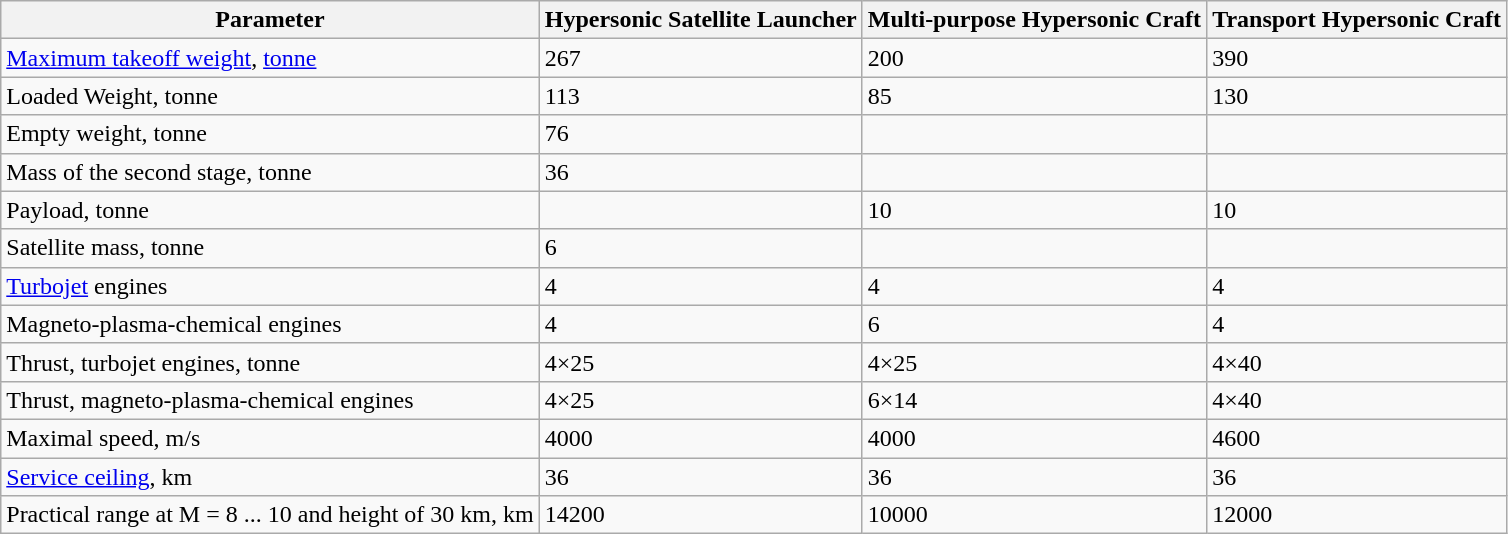<table class="wikitable">
<tr>
<th>Parameter</th>
<th>Hypersonic Satellite Launcher</th>
<th>Multi-purpose Hypersonic Craft</th>
<th>Transport Hypersonic Craft</th>
</tr>
<tr>
<td><a href='#'>Maximum takeoff weight</a>, <a href='#'>tonne</a></td>
<td>267</td>
<td>200</td>
<td>390</td>
</tr>
<tr>
<td>Loaded Weight, tonne</td>
<td>113</td>
<td>85</td>
<td>130</td>
</tr>
<tr>
<td>Empty weight, tonne</td>
<td>76</td>
<td></td>
<td></td>
</tr>
<tr>
<td>Mass of the second stage, tonne</td>
<td>36</td>
<td></td>
<td></td>
</tr>
<tr>
<td>Payload, tonne</td>
<td></td>
<td>10</td>
<td>10</td>
</tr>
<tr>
<td>Satellite mass, tonne</td>
<td>6</td>
<td></td>
<td></td>
</tr>
<tr>
<td><a href='#'>Turbojet</a> engines</td>
<td>4</td>
<td>4</td>
<td>4</td>
</tr>
<tr>
<td>Magneto-plasma-chemical engines</td>
<td>4</td>
<td>6</td>
<td>4</td>
</tr>
<tr>
<td>Thrust, turbojet engines, tonne</td>
<td>4×25</td>
<td>4×25</td>
<td>4×40</td>
</tr>
<tr>
<td>Thrust, magneto-plasma-chemical engines</td>
<td>4×25</td>
<td>6×14</td>
<td>4×40</td>
</tr>
<tr>
<td>Maximal speed, m/s</td>
<td>4000</td>
<td>4000</td>
<td>4600</td>
</tr>
<tr>
<td><a href='#'>Service ceiling</a>, km</td>
<td>36</td>
<td>36</td>
<td>36</td>
</tr>
<tr>
<td>Practical range at M = 8 ... 10 and height of 30 km, km</td>
<td>14200</td>
<td>10000</td>
<td>12000</td>
</tr>
</table>
